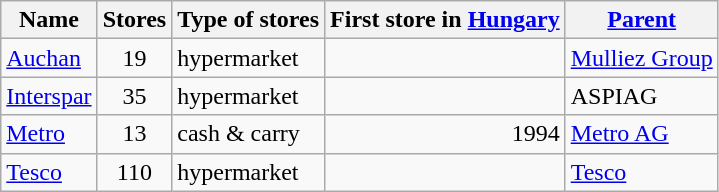<table class="wikitable sortable">
<tr>
<th>Name</th>
<th>Stores</th>
<th>Type of stores</th>
<th>First store in <a href='#'>Hungary</a></th>
<th><a href='#'>Parent</a></th>
</tr>
<tr>
<td><a href='#'>Auchan</a></td>
<td style="text-align:center;">19</td>
<td>hypermarket</td>
<td style="text-align:right;"></td>
<td><a href='#'>Mulliez Group</a></td>
</tr>
<tr>
<td><a href='#'>Interspar</a></td>
<td style="text-align:center;">35</td>
<td>hypermarket</td>
<td align=right></td>
<td>ASPIAG</td>
</tr>
<tr>
<td><a href='#'>Metro</a></td>
<td style="text-align:center;">13</td>
<td>cash & carry</td>
<td style="text-align:right;">1994</td>
<td><a href='#'>Metro AG</a></td>
</tr>
<tr>
<td><a href='#'>Tesco</a></td>
<td style="text-align:center;">110</td>
<td>hypermarket</td>
<td align=right></td>
<td><a href='#'>Tesco</a></td>
</tr>
</table>
